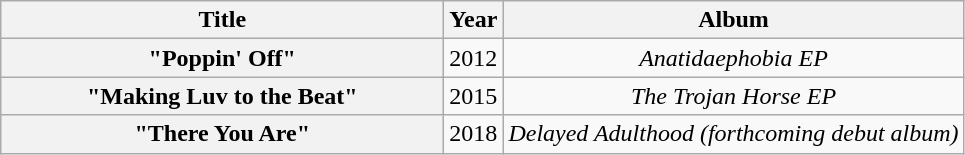<table class="wikitable plainrowheaders" style="text-align:center;">
<tr>
<th scope="colw" style="width:18em;">Title</th>
<th scope="col">Year</th>
<th scope="col">Album</th>
</tr>
<tr>
<th scope="row">"Poppin' Off"</th>
<td>2012</td>
<td><em>Anatidaephobia EP</em></td>
</tr>
<tr>
<th scope="row">"Making Luv to the Beat"<br></th>
<td>2015</td>
<td><em>The Trojan Horse EP</em></td>
</tr>
<tr>
<th scope="row">"There You Are"</th>
<td>2018</td>
<td><em>Delayed Adulthood (forthcoming debut album)</em></td>
</tr>
</table>
